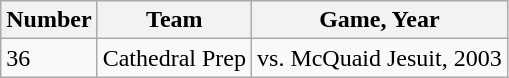<table class="wikitable">
<tr>
<th>Number</th>
<th>Team</th>
<th>Game, Year</th>
</tr>
<tr>
<td>36</td>
<td>Cathedral Prep</td>
<td>vs. McQuaid Jesuit, 2003</td>
</tr>
</table>
